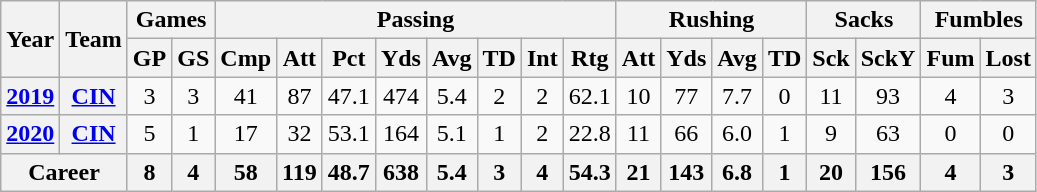<table class="wikitable" style="text-align:center;">
<tr>
<th rowspan="2">Year</th>
<th rowspan="2">Team</th>
<th colspan="2">Games</th>
<th colspan="8">Passing</th>
<th colspan="4">Rushing</th>
<th colspan="2">Sacks</th>
<th colspan="2">Fumbles</th>
</tr>
<tr>
<th>GP</th>
<th>GS</th>
<th>Cmp</th>
<th>Att</th>
<th>Pct</th>
<th>Yds</th>
<th>Avg</th>
<th>TD</th>
<th>Int</th>
<th>Rtg</th>
<th>Att</th>
<th>Yds</th>
<th>Avg</th>
<th>TD</th>
<th>Sck</th>
<th>SckY</th>
<th>Fum</th>
<th>Lost</th>
</tr>
<tr>
<th><a href='#'>2019</a></th>
<th><a href='#'>CIN</a></th>
<td>3</td>
<td>3</td>
<td>41</td>
<td>87</td>
<td>47.1</td>
<td>474</td>
<td>5.4</td>
<td>2</td>
<td>2</td>
<td>62.1</td>
<td>10</td>
<td>77</td>
<td>7.7</td>
<td>0</td>
<td>11</td>
<td>93</td>
<td>4</td>
<td>3</td>
</tr>
<tr>
<th><a href='#'>2020</a></th>
<th><a href='#'>CIN</a></th>
<td>5</td>
<td>1</td>
<td>17</td>
<td>32</td>
<td>53.1</td>
<td>164</td>
<td>5.1</td>
<td>1</td>
<td>2</td>
<td>22.8</td>
<td>11</td>
<td>66</td>
<td>6.0</td>
<td>1</td>
<td>9</td>
<td>63</td>
<td>0</td>
<td>0</td>
</tr>
<tr>
<th colspan="2">Career</th>
<th>8</th>
<th>4</th>
<th>58</th>
<th>119</th>
<th>48.7</th>
<th>638</th>
<th>5.4</th>
<th>3</th>
<th>4</th>
<th>54.3</th>
<th>21</th>
<th>143</th>
<th>6.8</th>
<th>1</th>
<th>20</th>
<th>156</th>
<th>4</th>
<th>3</th>
</tr>
</table>
